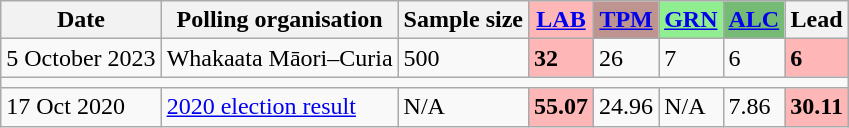<table class="wikitable">
<tr>
<th>Date</th>
<th>Polling organisation</th>
<th>Sample size</th>
<th style="background-color:#FFB6B6"><a href='#'>LAB</a></th>
<th style="background-color:#BD9490"><a href='#'>TPM</a></th>
<th style="background-color:#90EE90"><a href='#'>GRN</a></th>
<th style="background-color:#75BB75"><a href='#'>ALC</a></th>
<th>Lead</th>
</tr>
<tr>
<td>5 October 2023</td>
<td>Whakaata Māori–Curia</td>
<td>500</td>
<td style="background:#FFB6B6"><strong>32</strong></td>
<td>26</td>
<td>7</td>
<td>6</td>
<td style="background:#FFB6B6"><strong>6</strong></td>
</tr>
<tr>
<td colspan="11"></td>
</tr>
<tr>
<td>17 Oct 2020</td>
<td><a href='#'>2020 election result</a></td>
<td>N/A</td>
<td style="background-color:#FFB6B6;"><strong>55.07</strong></td>
<td>24.96</td>
<td>N/A</td>
<td>7.86</td>
<td style="background-color:#FFB6B6;"><strong>30.11</strong></td>
</tr>
</table>
